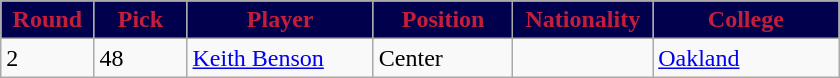<table class="wikitable sortable sortable">
<tr>
<th style="background:#00004d; color:#C41E3A" width="10%">Round</th>
<th style="background:#00004d; color:#C41E3A" width="10%">Pick</th>
<th style="background:#00004d; color:#C41E3A" width="20%">Player</th>
<th style="background:#00004d; color:#C41E3A" width="15%">Position</th>
<th style="background:#00004d; color:#C41E3A" width="15%">Nationality</th>
<th style="background:#00004d; color:#C41E3A" width="20%">College</th>
</tr>
<tr>
<td>2</td>
<td>48</td>
<td><a href='#'>Keith Benson</a></td>
<td>Center</td>
<td></td>
<td><a href='#'>Oakland</a></td>
</tr>
</table>
